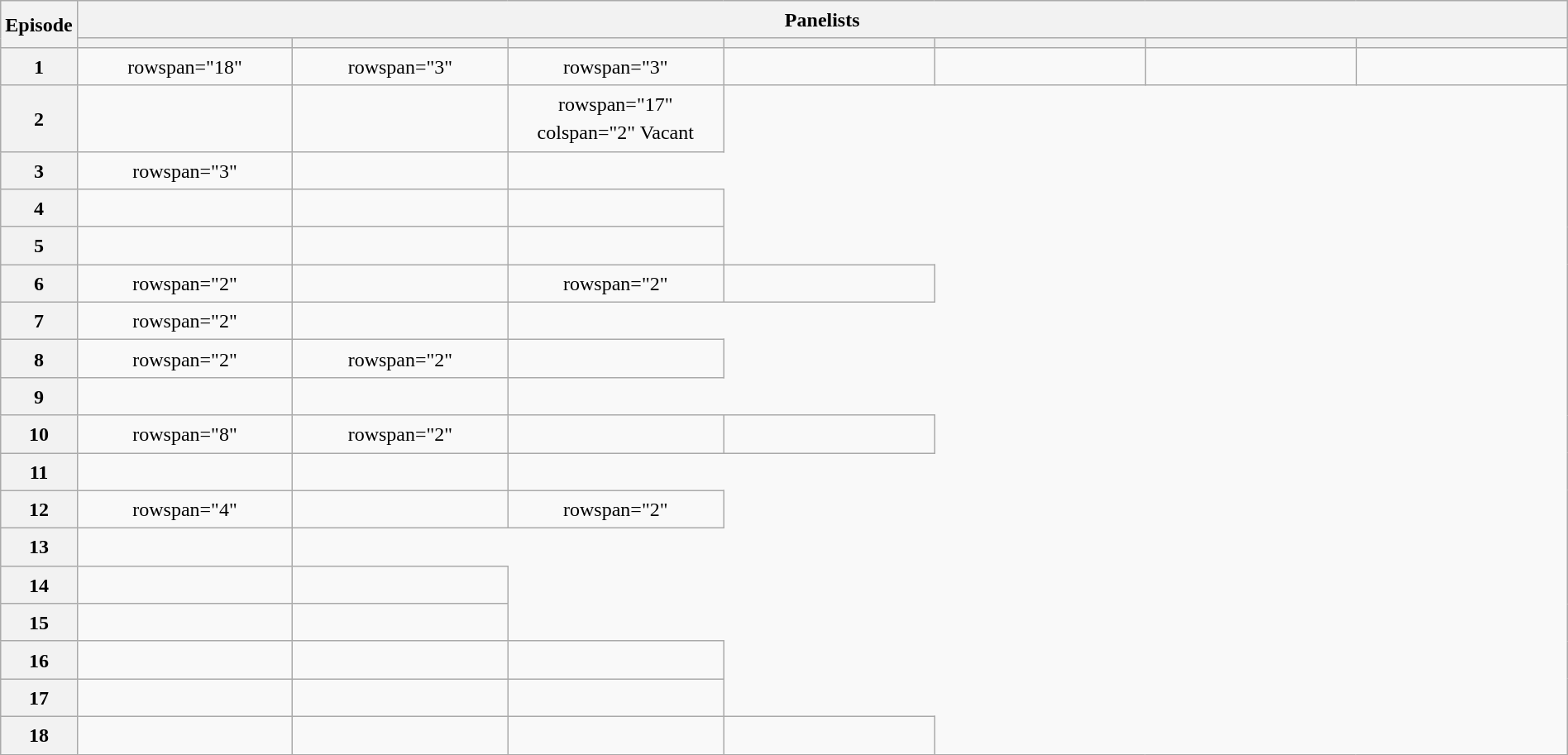<table class="wikitable plainrowheaders mw-collapsible" style="text-align:center; line-height:23px; width:100%;">
<tr>
<th rowspan="2" width="1%">Episode</th>
<th colspan="7">Panelists</th>
</tr>
<tr>
<th width="14%"></th>
<th width="14%"></th>
<th width="14%"></th>
<th width="14%"></th>
<th width="14%"></th>
<th width="14%"></th>
<th width="14%"></th>
</tr>
<tr>
<th>1</th>
<td>rowspan="18" </td>
<td>rowspan="3" </td>
<td>rowspan="3" </td>
<td></td>
<td></td>
<td></td>
<td></td>
</tr>
<tr>
<th>2</th>
<td></td>
<td></td>
<td>rowspan="17" colspan="2"  Vacant</td>
</tr>
<tr>
<th>3</th>
<td>rowspan="3" </td>
<td></td>
</tr>
<tr>
<th>4</th>
<td></td>
<td></td>
<td></td>
</tr>
<tr>
<th>5</th>
<td></td>
<td></td>
<td></td>
</tr>
<tr>
<th>6</th>
<td>rowspan="2" </td>
<td></td>
<td>rowspan="2" </td>
<td></td>
</tr>
<tr>
<th>7</th>
<td>rowspan="2" </td>
<td></td>
</tr>
<tr>
<th>8</th>
<td>rowspan="2" </td>
<td>rowspan="2" </td>
<td></td>
</tr>
<tr>
<th>9</th>
<td></td>
<td></td>
</tr>
<tr>
<th>10</th>
<td>rowspan="8" </td>
<td>rowspan="2" </td>
<td></td>
<td></td>
</tr>
<tr>
<th>11</th>
<td></td>
<td></td>
</tr>
<tr>
<th>12</th>
<td>rowspan="4" </td>
<td></td>
<td>rowspan="2" </td>
</tr>
<tr>
<th>13</th>
<td></td>
</tr>
<tr>
<th>14</th>
<td></td>
<td></td>
</tr>
<tr>
<th>15</th>
<td></td>
<td></td>
</tr>
<tr>
<th>16</th>
<td></td>
<td></td>
<td></td>
</tr>
<tr>
<th>17</th>
<td></td>
<td></td>
<td></td>
</tr>
<tr>
<th>18</th>
<td></td>
<td></td>
<td></td>
<td></td>
</tr>
</table>
